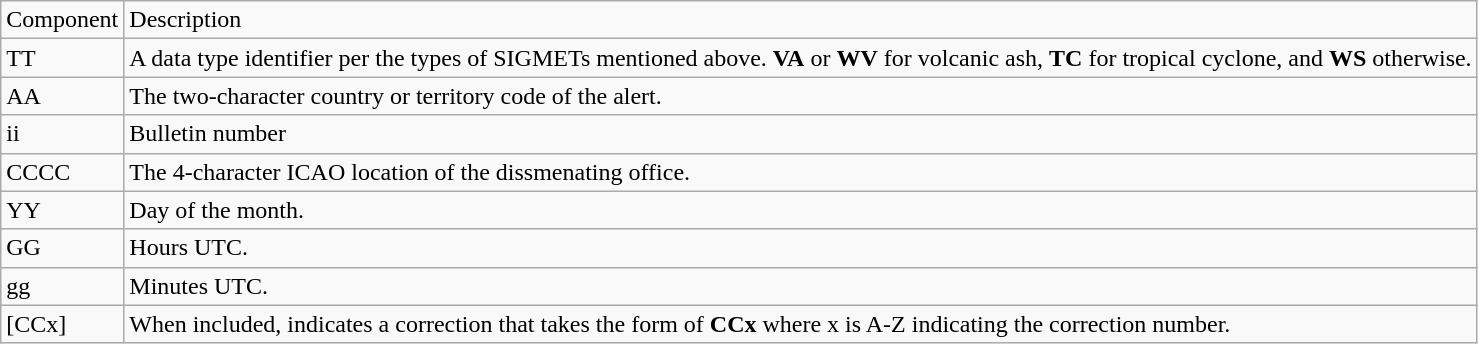<table class="wikitable">
<tr>
<td>Component</td>
<td>Description</td>
</tr>
<tr>
<td>TT</td>
<td>A data type identifier  per the types of SIGMETs mentioned above. <strong>VA</strong> or <strong>WV</strong> for volcanic ash, <strong>TC</strong> for tropical cyclone, and <strong>WS</strong> otherwise.</td>
</tr>
<tr>
<td>AA</td>
<td>The two-character country or territory code of the alert.</td>
</tr>
<tr>
<td>ii</td>
<td>Bulletin number</td>
</tr>
<tr>
<td>CCCC</td>
<td>The 4-character ICAO location of the dissmenating office.</td>
</tr>
<tr>
<td>YY</td>
<td>Day of the month.</td>
</tr>
<tr>
<td>GG</td>
<td>Hours UTC.</td>
</tr>
<tr>
<td>gg</td>
<td>Minutes UTC.</td>
</tr>
<tr>
<td>[CCx]</td>
<td>When included, indicates a correction that takes the form of <strong>CCx</strong> where x is A-Z indicating the correction number.</td>
</tr>
</table>
